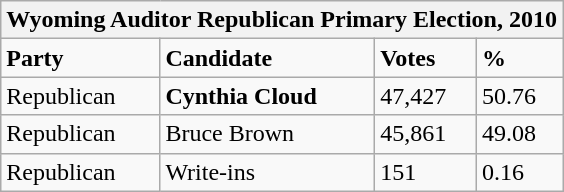<table class="wikitable">
<tr>
<th colspan="4">Wyoming Auditor Republican Primary Election, 2010</th>
</tr>
<tr>
<td><strong>Party</strong></td>
<td><strong>Candidate</strong></td>
<td><strong>Votes</strong></td>
<td><strong>%</strong></td>
</tr>
<tr>
<td>Republican</td>
<td><strong>Cynthia Cloud</strong></td>
<td>47,427</td>
<td>50.76</td>
</tr>
<tr>
<td>Republican</td>
<td>Bruce Brown</td>
<td>45,861</td>
<td>49.08</td>
</tr>
<tr>
<td>Republican</td>
<td>Write-ins</td>
<td>151</td>
<td>0.16</td>
</tr>
</table>
